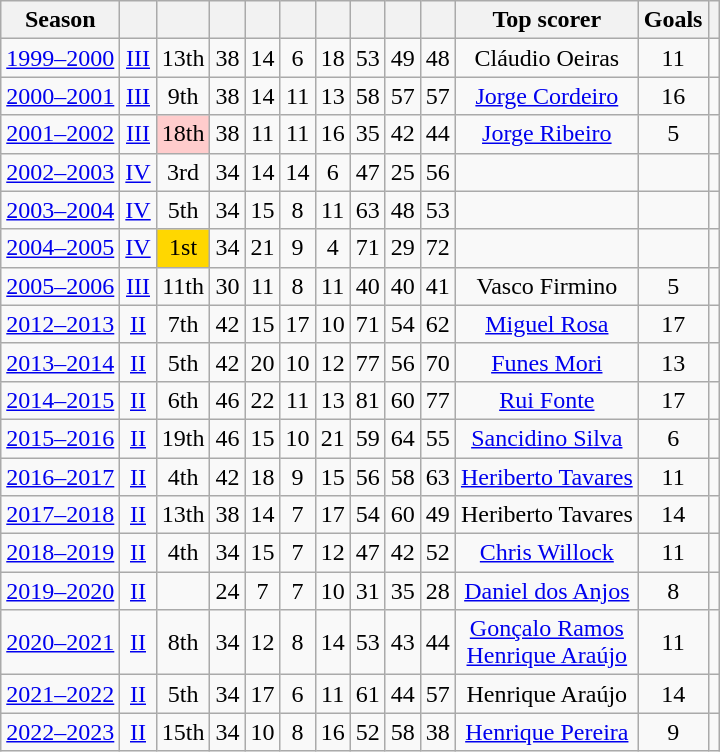<table class="wikitable" style="text-align:center;">
<tr>
<th>Season</th>
<th></th>
<th></th>
<th></th>
<th></th>
<th></th>
<th></th>
<th></th>
<th></th>
<th></th>
<th>Top scorer</th>
<th>Goals</th>
<th></th>
</tr>
<tr>
<td><a href='#'>1999–2000</a></td>
<td><a href='#'>III</a></td>
<td>13th</td>
<td>38</td>
<td>14</td>
<td>6</td>
<td>18</td>
<td>53</td>
<td>49</td>
<td>48</td>
<td> Cláudio Oeiras</td>
<td>11</td>
<td></td>
</tr>
<tr>
<td><a href='#'>2000–2001</a></td>
<td><a href='#'>III</a></td>
<td>9th</td>
<td>38</td>
<td>14</td>
<td>11</td>
<td>13</td>
<td>58</td>
<td>57</td>
<td>57</td>
<td> <a href='#'>Jorge Cordeiro</a></td>
<td>16</td>
<td></td>
</tr>
<tr>
<td><a href='#'>2001–2002</a></td>
<td><a href='#'>III</a></td>
<td style="background:#fcc;">18th</td>
<td>38</td>
<td>11</td>
<td>11</td>
<td>16</td>
<td>35</td>
<td>42</td>
<td>44</td>
<td> <a href='#'>Jorge Ribeiro</a></td>
<td>5</td>
<td></td>
</tr>
<tr>
<td><a href='#'>2002–2003</a></td>
<td><a href='#'>IV</a></td>
<td>3rd</td>
<td>34</td>
<td>14</td>
<td>14</td>
<td>6</td>
<td>47</td>
<td>25</td>
<td>56</td>
<td></td>
<td></td>
<td></td>
</tr>
<tr>
<td><a href='#'>2003–2004</a></td>
<td><a href='#'>IV</a></td>
<td>5th</td>
<td>34</td>
<td>15</td>
<td>8</td>
<td>11</td>
<td>63</td>
<td>48</td>
<td>53</td>
<td></td>
<td></td>
<td></td>
</tr>
<tr>
<td><a href='#'>2004–2005</a></td>
<td><a href='#'>IV</a></td>
<td style="background:gold;">1st</td>
<td>34</td>
<td>21</td>
<td>9</td>
<td>4</td>
<td>71</td>
<td>29</td>
<td>72</td>
<td></td>
<td></td>
<td></td>
</tr>
<tr>
<td><a href='#'>2005–2006</a></td>
<td><a href='#'>III</a></td>
<td>11th</td>
<td>30</td>
<td>11</td>
<td>8</td>
<td>11</td>
<td>40</td>
<td>40</td>
<td>41</td>
<td> Vasco Firmino</td>
<td>5</td>
<td></td>
</tr>
<tr>
<td><a href='#'>2012–2013</a></td>
<td><a href='#'>II</a></td>
<td>7th</td>
<td>42</td>
<td>15</td>
<td>17</td>
<td>10</td>
<td>71</td>
<td>54</td>
<td>62</td>
<td> <a href='#'>Miguel Rosa</a></td>
<td>17</td>
<td></td>
</tr>
<tr>
<td><a href='#'>2013–2014</a></td>
<td><a href='#'>II</a></td>
<td>5th</td>
<td>42</td>
<td>20</td>
<td>10</td>
<td>12</td>
<td>77</td>
<td>56</td>
<td>70</td>
<td> <a href='#'>Funes Mori</a></td>
<td>13</td>
<td></td>
</tr>
<tr>
<td><a href='#'>2014–2015</a></td>
<td><a href='#'>II</a></td>
<td>6th</td>
<td>46</td>
<td>22</td>
<td>11</td>
<td>13</td>
<td>81</td>
<td>60</td>
<td>77</td>
<td> <a href='#'>Rui Fonte</a></td>
<td>17</td>
<td></td>
</tr>
<tr>
<td><a href='#'>2015–2016</a></td>
<td><a href='#'>II</a></td>
<td>19th</td>
<td>46</td>
<td>15</td>
<td>10</td>
<td>21</td>
<td>59</td>
<td>64</td>
<td>55</td>
<td> <a href='#'>Sancidino Silva</a></td>
<td>6</td>
<td></td>
</tr>
<tr>
<td><a href='#'>2016–2017</a></td>
<td><a href='#'>II</a></td>
<td>4th</td>
<td>42</td>
<td>18</td>
<td>9</td>
<td>15</td>
<td>56</td>
<td>58</td>
<td>63</td>
<td> <a href='#'>Heriberto Tavares</a></td>
<td>11</td>
<td></td>
</tr>
<tr>
<td><a href='#'>2017–2018</a></td>
<td><a href='#'>II</a></td>
<td>13th</td>
<td>38</td>
<td>14</td>
<td>7</td>
<td>17</td>
<td>54</td>
<td>60</td>
<td>49</td>
<td> Heriberto Tavares</td>
<td>14</td>
<td></td>
</tr>
<tr>
<td><a href='#'>2018–2019</a></td>
<td><a href='#'>II</a></td>
<td>4th</td>
<td>34</td>
<td>15</td>
<td>7</td>
<td>12</td>
<td>47</td>
<td>42</td>
<td>52</td>
<td> <a href='#'>Chris Willock</a></td>
<td>11</td>
<td></td>
</tr>
<tr>
<td><a href='#'>2019–2020</a></td>
<td><a href='#'>II</a></td>
<td></td>
<td>24</td>
<td>7</td>
<td>7</td>
<td>10</td>
<td>31</td>
<td>35</td>
<td>28</td>
<td> <a href='#'>Daniel dos Anjos</a></td>
<td>8</td>
<td></td>
</tr>
<tr>
<td><a href='#'>2020–2021</a></td>
<td><a href='#'>II</a></td>
<td>8th</td>
<td>34</td>
<td>12</td>
<td>8</td>
<td>14</td>
<td>53</td>
<td>43</td>
<td>44</td>
<td> <a href='#'>Gonçalo Ramos</a><br> <a href='#'>Henrique Araújo</a></td>
<td>11</td>
<td></td>
</tr>
<tr>
<td><a href='#'>2021–2022</a></td>
<td><a href='#'>II</a></td>
<td>5th</td>
<td>34</td>
<td>17</td>
<td>6</td>
<td>11</td>
<td>61</td>
<td>44</td>
<td>57</td>
<td> Henrique Araújo</td>
<td>14</td>
<td></td>
</tr>
<tr>
<td><a href='#'>2022–2023</a></td>
<td><a href='#'>II</a></td>
<td>15th</td>
<td>34</td>
<td>10</td>
<td>8</td>
<td>16</td>
<td>52</td>
<td>58</td>
<td>38</td>
<td> <a href='#'>Henrique Pereira</a></td>
<td>9</td>
<td></td>
</tr>
</table>
